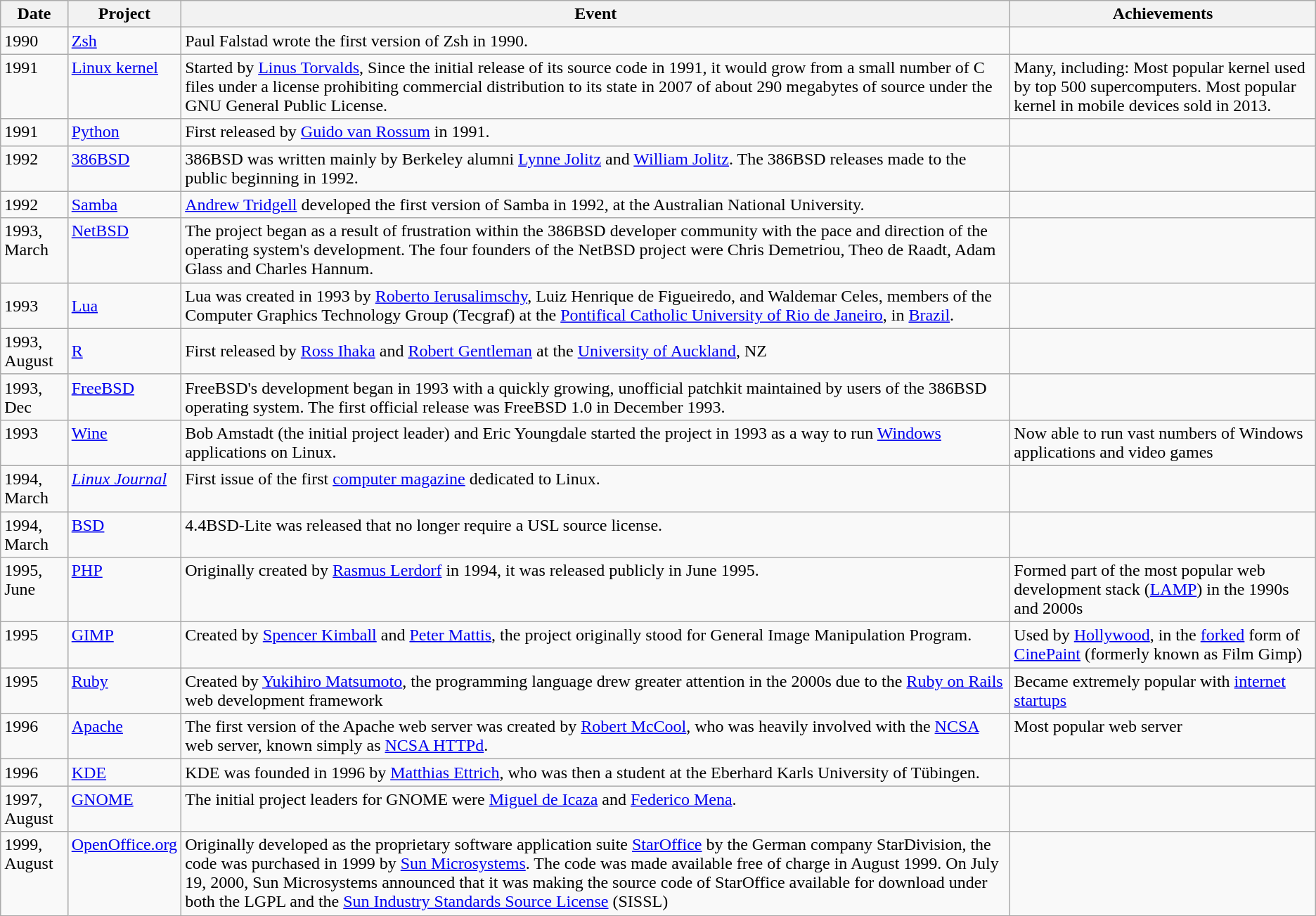<table class="wikitable sortable">
<tr>
<th>Date</th>
<th>Project</th>
<th class="unsortable">Event</th>
<th class="unsortable">Achievements</th>
</tr>
<tr>
<td>1990</td>
<td><a href='#'>Zsh</a></td>
<td>Paul Falstad wrote the first version of Zsh in 1990.</td>
<td></td>
</tr>
<tr valign="top">
<td>1991</td>
<td><a href='#'>Linux kernel</a></td>
<td>Started by <a href='#'>Linus Torvalds</a>, Since the initial release of its source code in 1991, it would grow from a small number of C files under a license prohibiting commercial distribution to its state in 2007 of about 290 megabytes of source under the GNU General Public License.</td>
<td>Many, including: Most popular kernel used by top 500 supercomputers. Most popular kernel in mobile devices sold in 2013.</td>
</tr>
<tr valign="top">
<td>1991</td>
<td><a href='#'>Python</a></td>
<td>First released by <a href='#'>Guido van Rossum</a> in 1991.</td>
<td></td>
</tr>
<tr valign="top">
<td>1992</td>
<td><a href='#'>386BSD</a></td>
<td>386BSD was written mainly by Berkeley alumni <a href='#'>Lynne Jolitz</a> and <a href='#'>William Jolitz</a>. The 386BSD releases made to the public beginning in 1992.</td>
<td></td>
</tr>
<tr valign="top">
<td>1992</td>
<td><a href='#'>Samba</a></td>
<td><a href='#'>Andrew Tridgell</a> developed the first version of Samba in 1992, at the Australian National University.</td>
<td></td>
</tr>
<tr valign="top">
<td>1993, March</td>
<td><a href='#'>NetBSD</a></td>
<td>The project began as a result of frustration within the 386BSD developer community with the pace and direction of the operating system's development. The four founders of the NetBSD project were Chris Demetriou, Theo de Raadt, Adam Glass and Charles Hannum.</td>
<td></td>
</tr>
<tr>
<td>1993</td>
<td><a href='#'>Lua</a></td>
<td>Lua was created in 1993 by <a href='#'>Roberto Ierusalimschy</a>, Luiz Henrique de Figueiredo, and Waldemar Celes, members of the Computer Graphics Technology Group (Tecgraf) at the <a href='#'>Pontifical Catholic University of Rio de Janeiro</a>, in <a href='#'>Brazil</a>.</td>
<td></td>
</tr>
<tr>
<td>1993, August</td>
<td><a href='#'>R</a></td>
<td>First released by <a href='#'>Ross Ihaka</a> and <a href='#'>Robert Gentleman</a> at the <a href='#'>University of Auckland</a>, NZ</td>
<td></td>
</tr>
<tr valign="top">
<td>1993, Dec</td>
<td><a href='#'>FreeBSD</a></td>
<td>FreeBSD's development began in 1993 with a quickly growing, unofficial patchkit maintained by users of the 386BSD operating system. The first official release was FreeBSD 1.0 in December 1993.</td>
<td></td>
</tr>
<tr valign="top">
<td>1993</td>
<td><a href='#'>Wine</a></td>
<td>Bob Amstadt (the initial project leader) and Eric Youngdale started the project in 1993 as a way to run <a href='#'>Windows</a> applications on Linux.</td>
<td>Now able to run vast numbers of Windows applications and video games</td>
</tr>
<tr valign="top">
<td>1994, March</td>
<td><em><a href='#'>Linux Journal</a></em></td>
<td>First issue of the first <a href='#'>computer magazine</a> dedicated to Linux.</td>
<td></td>
</tr>
<tr valign="top">
<td>1994, March</td>
<td><a href='#'>BSD</a></td>
<td>4.4BSD-Lite was released that no longer require a USL source license.</td>
<td></td>
</tr>
<tr valign="top">
<td>1995, June</td>
<td><a href='#'>PHP</a></td>
<td>Originally created by <a href='#'>Rasmus Lerdorf</a> in 1994, it was released publicly in June 1995.</td>
<td>Formed part of the most popular web development stack (<a href='#'>LAMP</a>) in the 1990s and 2000s</td>
</tr>
<tr valign="top">
<td>1995</td>
<td><a href='#'>GIMP</a></td>
<td>Created by <a href='#'>Spencer Kimball</a> and <a href='#'>Peter Mattis</a>, the project originally stood for General Image Manipulation Program.</td>
<td>Used by <a href='#'>Hollywood</a>, in the <a href='#'>forked</a> form of <a href='#'>CinePaint</a> (formerly known as Film Gimp)</td>
</tr>
<tr valign="top">
<td>1995</td>
<td><a href='#'>Ruby</a></td>
<td>Created by <a href='#'>Yukihiro Matsumoto</a>, the programming language drew greater attention in the 2000s due to the <a href='#'>Ruby on Rails</a> web development framework</td>
<td>Became extremely popular with <a href='#'>internet startups</a></td>
</tr>
<tr valign="top">
<td>1996</td>
<td><a href='#'>Apache</a></td>
<td>The first version of the Apache web server was created by <a href='#'>Robert McCool</a>, who was heavily involved with the <a href='#'>NCSA</a> web server, known simply as <a href='#'>NCSA HTTPd</a>.</td>
<td>Most popular web server</td>
</tr>
<tr valign="top">
<td>1996</td>
<td><a href='#'>KDE</a></td>
<td>KDE was founded in 1996 by <a href='#'>Matthias Ettrich</a>, who was then a student at the Eberhard Karls University of Tübingen.</td>
<td></td>
</tr>
<tr valign="top">
<td>1997, August</td>
<td><a href='#'>GNOME</a></td>
<td>The initial project leaders for GNOME were <a href='#'>Miguel de Icaza</a> and <a href='#'>Federico Mena</a>.</td>
<td></td>
</tr>
<tr valign="top">
<td>1999, August</td>
<td><a href='#'>OpenOffice.org</a></td>
<td>Originally developed as the proprietary software application suite <a href='#'>StarOffice</a> by the German company StarDivision, the code was purchased in 1999 by <a href='#'>Sun Microsystems</a>. The code was made available free of charge in August 1999. On July 19, 2000, Sun Microsystems announced that it was making the source code of StarOffice available for download under both the LGPL and the <a href='#'>Sun Industry Standards Source License</a> (SISSL)</td>
<td></td>
</tr>
</table>
